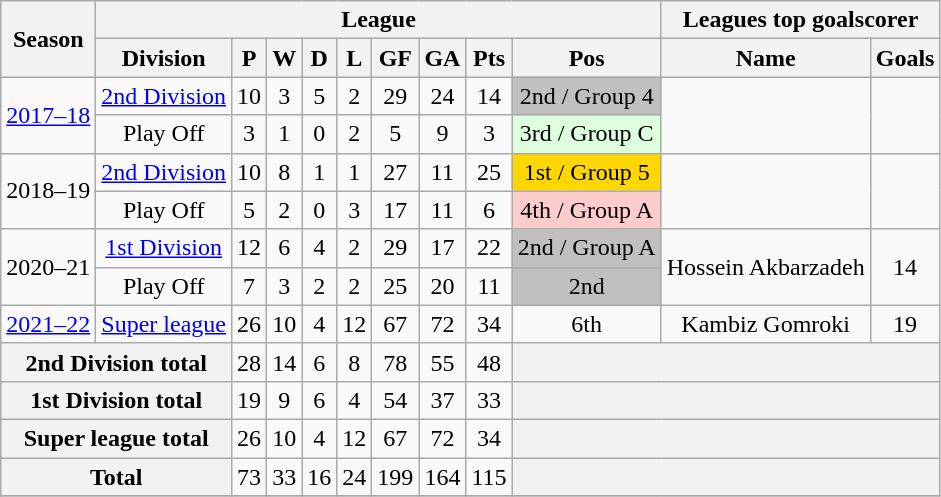<table class="wikitable" style="text-align: center">
<tr>
<th rowspan=2>Season</th>
<th colspan=10>League</th>
<th colspan=2>Leagues top goalscorer</th>
</tr>
<tr>
<th colspan=2>Division</th>
<th>P</th>
<th>W</th>
<th>D</th>
<th>L</th>
<th>GF</th>
<th>GA</th>
<th>Pts</th>
<th>Pos</th>
<th>Name</th>
<th>Goals</th>
</tr>
<tr>
<td rowspan=2><a href='#'>2017–18</a></td>
<td colspan=2><a href='#'>2nd Division</a></td>
<td>10</td>
<td>3</td>
<td>5</td>
<td>2</td>
<td>29</td>
<td>24</td>
<td>14</td>
<td bgcolor=silver>2nd / Group 4</td>
<td rowspan=2></td>
<td rowspan=2></td>
</tr>
<tr>
<td colspan=2>Play Off</td>
<td>3</td>
<td>1</td>
<td>0</td>
<td>2</td>
<td>5</td>
<td>9</td>
<td>3</td>
<td bgcolor="#DDFFDD">3rd / Group C</td>
</tr>
<tr>
<td rowspan=2>2018–19</td>
<td colspan=2><a href='#'>2nd Division</a></td>
<td>10</td>
<td>8</td>
<td>1</td>
<td>1</td>
<td>27</td>
<td>11</td>
<td>25</td>
<td bgcolor=gold>1st / Group 5</td>
<td rowspan=2></td>
<td rowspan=2></td>
</tr>
<tr>
<td colspan=2>Play Off</td>
<td>5</td>
<td>2</td>
<td>0</td>
<td>3</td>
<td>17</td>
<td>11</td>
<td>6</td>
<td bgcolor="#FFCCCC">4th / Group A</td>
</tr>
<tr>
<td rowspan=2>2020–21</td>
<td colspan=2><a href='#'>1st Division</a></td>
<td>12</td>
<td>6</td>
<td>4</td>
<td>2</td>
<td>29</td>
<td>17</td>
<td>22</td>
<td bgcolor=silver>2nd / Group A</td>
<td rowspan=2>Hossein Akbarzadeh</td>
<td rowspan=2>14</td>
</tr>
<tr>
<td colspan=2>Play Off</td>
<td>7</td>
<td>3</td>
<td>2</td>
<td>2</td>
<td>25</td>
<td>20</td>
<td>11</td>
<td bgcolor=silver>2nd </td>
</tr>
<tr>
<td><a href='#'>2021–22</a></td>
<td colspan=2><a href='#'>Super league</a></td>
<td>26</td>
<td>10</td>
<td>4</td>
<td>12</td>
<td>67</td>
<td>72</td>
<td>34</td>
<td>6th</td>
<td>Kambiz Gomroki</td>
<td>19</td>
</tr>
<tr>
<th colspan=3>2nd Division total</th>
<td>28</td>
<td>14</td>
<td>6</td>
<td>8</td>
<td>78</td>
<td>55</td>
<td>48</td>
<th colspan=5></th>
</tr>
<tr>
<th colspan=3>1st Division total</th>
<td>19</td>
<td>9</td>
<td>6</td>
<td>4</td>
<td>54</td>
<td>37</td>
<td>33</td>
<th colspan=5></th>
</tr>
<tr>
<th colspan=3>Super league total</th>
<td>26</td>
<td>10</td>
<td>4</td>
<td>12</td>
<td>67</td>
<td>72</td>
<td>34</td>
<th colspan=5></th>
</tr>
<tr>
<th colspan=3>Total</th>
<td>73</td>
<td>33</td>
<td>16</td>
<td>24</td>
<td>199</td>
<td>164</td>
<td>115</td>
<th colspan=5></th>
</tr>
<tr>
</tr>
</table>
